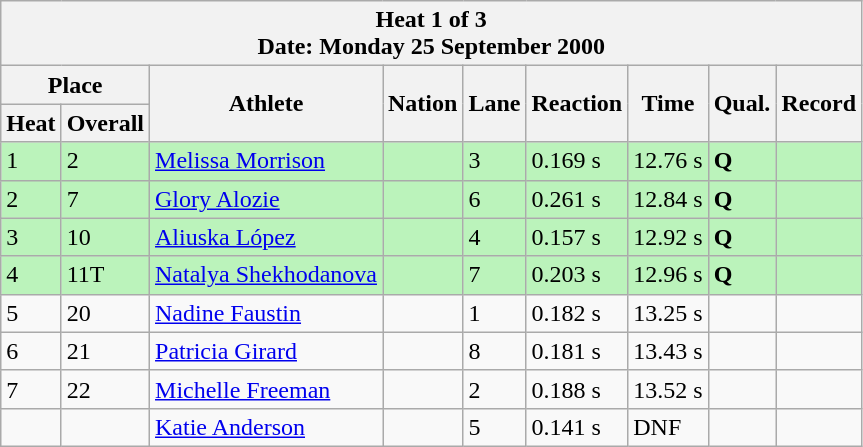<table class="wikitable sortable">
<tr>
<th colspan=9>Heat 1 of 3 <br> Date: Monday 25 September 2000</th>
</tr>
<tr>
<th colspan=2>Place</th>
<th rowspan=2>Athlete</th>
<th rowspan=2>Nation</th>
<th rowspan=2>Lane</th>
<th rowspan=2>Reaction</th>
<th rowspan=2>Time</th>
<th rowspan=2>Qual.</th>
<th rowspan=2>Record</th>
</tr>
<tr>
<th>Heat</th>
<th>Overall</th>
</tr>
<tr bgcolor = "bbf3bb">
<td>1</td>
<td>2</td>
<td align="left"><a href='#'>Melissa Morrison</a></td>
<td align="left"></td>
<td>3</td>
<td>0.169 s</td>
<td>12.76 s</td>
<td><strong>Q</strong></td>
<td></td>
</tr>
<tr bgcolor = "bbf3bb">
<td>2</td>
<td>7</td>
<td align="left"><a href='#'>Glory Alozie</a></td>
<td align="left"></td>
<td>6</td>
<td>0.261 s</td>
<td>12.84 s</td>
<td><strong>Q</strong></td>
<td></td>
</tr>
<tr bgcolor = "bbf3bb">
<td>3</td>
<td>10</td>
<td align="left"><a href='#'>Aliuska López</a></td>
<td align="left"></td>
<td>4</td>
<td>0.157 s</td>
<td>12.92 s</td>
<td><strong>Q</strong></td>
<td></td>
</tr>
<tr bgcolor = "bbf3bb">
<td>4</td>
<td>11T</td>
<td align="left"><a href='#'>Natalya Shekhodanova</a></td>
<td align="left"></td>
<td>7</td>
<td>0.203 s</td>
<td>12.96 s</td>
<td><strong>Q</strong></td>
<td></td>
</tr>
<tr>
<td>5</td>
<td>20</td>
<td align="left"><a href='#'>Nadine Faustin</a></td>
<td align="left"></td>
<td>1</td>
<td>0.182 s</td>
<td>13.25 s</td>
<td></td>
<td></td>
</tr>
<tr>
<td>6</td>
<td>21</td>
<td align="left"><a href='#'>Patricia Girard</a></td>
<td align="left"></td>
<td>8</td>
<td>0.181 s</td>
<td>13.43 s</td>
<td></td>
<td></td>
</tr>
<tr>
<td>7</td>
<td>22</td>
<td align="left"><a href='#'>Michelle Freeman</a></td>
<td align="left"></td>
<td>2</td>
<td>0.188 s</td>
<td>13.52 s</td>
<td></td>
<td></td>
</tr>
<tr>
<td></td>
<td></td>
<td align="left"><a href='#'>Katie Anderson</a></td>
<td align="left"></td>
<td>5</td>
<td>0.141 s</td>
<td>DNF</td>
<td></td>
<td></td>
</tr>
</table>
